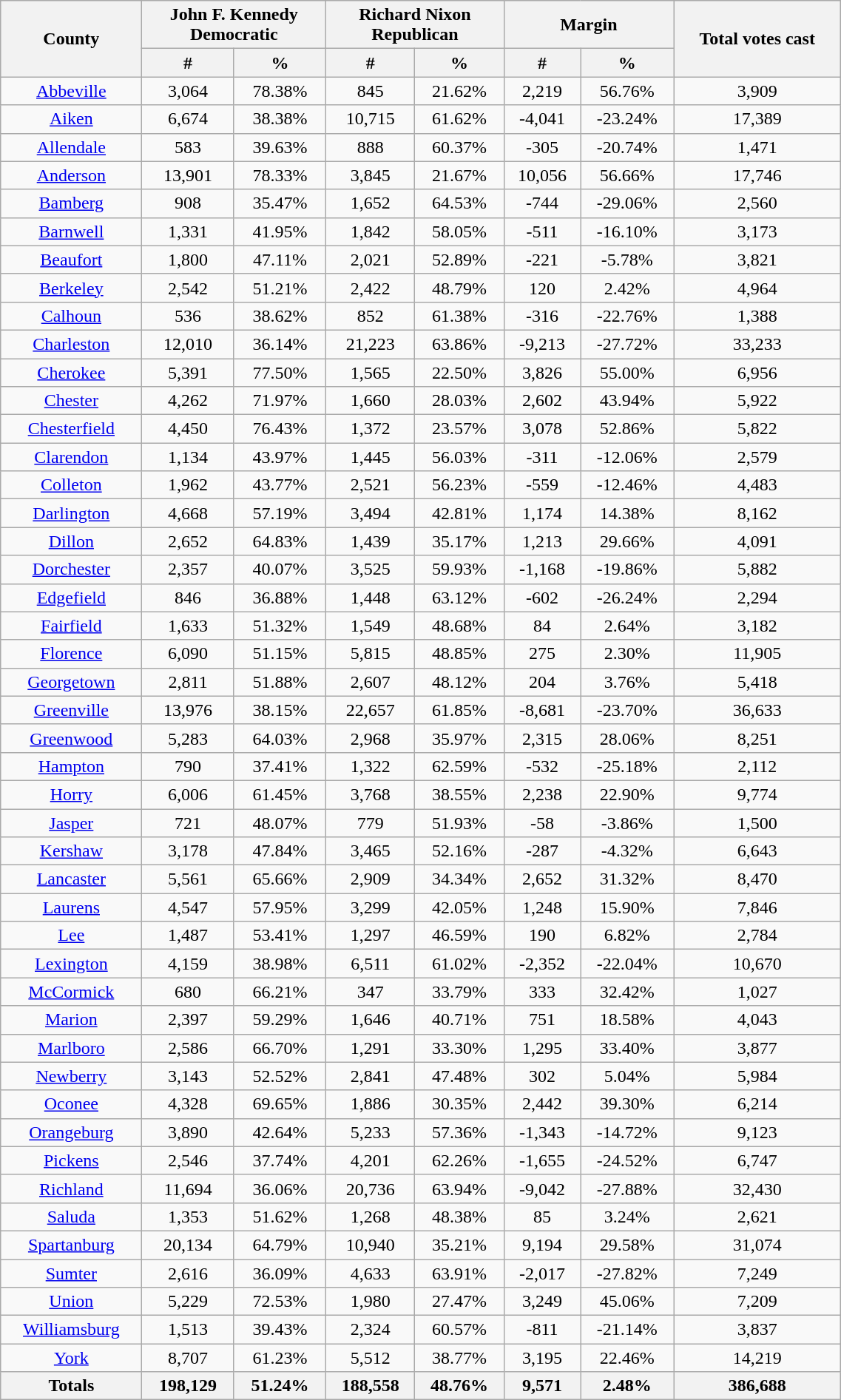<table width="60%" class="wikitable sortable">
<tr>
<th rowspan="2">County</th>
<th colspan="2">John F. Kennedy<br>Democratic</th>
<th colspan="2">Richard Nixon<br>Republican</th>
<th colspan="2">Margin</th>
<th rowspan="2">Total votes cast</th>
</tr>
<tr>
<th style="text-align:center;" data-sort-type="number">#</th>
<th style="text-align:center;" data-sort-type="number">%</th>
<th style="text-align:center;" data-sort-type="number">#</th>
<th style="text-align:center;" data-sort-type="number">%</th>
<th style="text-align:center;" data-sort-type="number">#</th>
<th style="text-align:center;" data-sort-type="number">%</th>
</tr>
<tr style="text-align:center;">
<td><a href='#'>Abbeville</a></td>
<td>3,064</td>
<td>78.38%</td>
<td>845</td>
<td>21.62%</td>
<td>2,219</td>
<td>56.76%</td>
<td>3,909</td>
</tr>
<tr style="text-align:center;">
<td><a href='#'>Aiken</a></td>
<td>6,674</td>
<td>38.38%</td>
<td>10,715</td>
<td>61.62%</td>
<td>-4,041</td>
<td>-23.24%</td>
<td>17,389</td>
</tr>
<tr style="text-align:center;">
<td><a href='#'>Allendale</a></td>
<td>583</td>
<td>39.63%</td>
<td>888</td>
<td>60.37%</td>
<td>-305</td>
<td>-20.74%</td>
<td>1,471</td>
</tr>
<tr style="text-align:center;">
<td><a href='#'>Anderson</a></td>
<td>13,901</td>
<td>78.33%</td>
<td>3,845</td>
<td>21.67%</td>
<td>10,056</td>
<td>56.66%</td>
<td>17,746</td>
</tr>
<tr style="text-align:center;">
<td><a href='#'>Bamberg</a></td>
<td>908</td>
<td>35.47%</td>
<td>1,652</td>
<td>64.53%</td>
<td>-744</td>
<td>-29.06%</td>
<td>2,560</td>
</tr>
<tr style="text-align:center;">
<td><a href='#'>Barnwell</a></td>
<td>1,331</td>
<td>41.95%</td>
<td>1,842</td>
<td>58.05%</td>
<td>-511</td>
<td>-16.10%</td>
<td>3,173</td>
</tr>
<tr style="text-align:center;">
<td><a href='#'>Beaufort</a></td>
<td>1,800</td>
<td>47.11%</td>
<td>2,021</td>
<td>52.89%</td>
<td>-221</td>
<td>-5.78%</td>
<td>3,821</td>
</tr>
<tr style="text-align:center;">
<td><a href='#'>Berkeley</a></td>
<td>2,542</td>
<td>51.21%</td>
<td>2,422</td>
<td>48.79%</td>
<td>120</td>
<td>2.42%</td>
<td>4,964</td>
</tr>
<tr style="text-align:center;">
<td><a href='#'>Calhoun</a></td>
<td>536</td>
<td>38.62%</td>
<td>852</td>
<td>61.38%</td>
<td>-316</td>
<td>-22.76%</td>
<td>1,388</td>
</tr>
<tr style="text-align:center;">
<td><a href='#'>Charleston</a></td>
<td>12,010</td>
<td>36.14%</td>
<td>21,223</td>
<td>63.86%</td>
<td>-9,213</td>
<td>-27.72%</td>
<td>33,233</td>
</tr>
<tr style="text-align:center;">
<td><a href='#'>Cherokee</a></td>
<td>5,391</td>
<td>77.50%</td>
<td>1,565</td>
<td>22.50%</td>
<td>3,826</td>
<td>55.00%</td>
<td>6,956</td>
</tr>
<tr style="text-align:center;">
<td><a href='#'>Chester</a></td>
<td>4,262</td>
<td>71.97%</td>
<td>1,660</td>
<td>28.03%</td>
<td>2,602</td>
<td>43.94%</td>
<td>5,922</td>
</tr>
<tr style="text-align:center;">
<td><a href='#'>Chesterfield</a></td>
<td>4,450</td>
<td>76.43%</td>
<td>1,372</td>
<td>23.57%</td>
<td>3,078</td>
<td>52.86%</td>
<td>5,822</td>
</tr>
<tr style="text-align:center;">
<td><a href='#'>Clarendon</a></td>
<td>1,134</td>
<td>43.97%</td>
<td>1,445</td>
<td>56.03%</td>
<td>-311</td>
<td>-12.06%</td>
<td>2,579</td>
</tr>
<tr style="text-align:center;">
<td><a href='#'>Colleton</a></td>
<td>1,962</td>
<td>43.77%</td>
<td>2,521</td>
<td>56.23%</td>
<td>-559</td>
<td>-12.46%</td>
<td>4,483</td>
</tr>
<tr style="text-align:center;">
<td><a href='#'>Darlington</a></td>
<td>4,668</td>
<td>57.19%</td>
<td>3,494</td>
<td>42.81%</td>
<td>1,174</td>
<td>14.38%</td>
<td>8,162</td>
</tr>
<tr style="text-align:center;">
<td><a href='#'>Dillon</a></td>
<td>2,652</td>
<td>64.83%</td>
<td>1,439</td>
<td>35.17%</td>
<td>1,213</td>
<td>29.66%</td>
<td>4,091</td>
</tr>
<tr style="text-align:center;">
<td><a href='#'>Dorchester</a></td>
<td>2,357</td>
<td>40.07%</td>
<td>3,525</td>
<td>59.93%</td>
<td>-1,168</td>
<td>-19.86%</td>
<td>5,882</td>
</tr>
<tr style="text-align:center;">
<td><a href='#'>Edgefield</a></td>
<td>846</td>
<td>36.88%</td>
<td>1,448</td>
<td>63.12%</td>
<td>-602</td>
<td>-26.24%</td>
<td>2,294</td>
</tr>
<tr style="text-align:center;">
<td><a href='#'>Fairfield</a></td>
<td>1,633</td>
<td>51.32%</td>
<td>1,549</td>
<td>48.68%</td>
<td>84</td>
<td>2.64%</td>
<td>3,182</td>
</tr>
<tr style="text-align:center;">
<td><a href='#'>Florence</a></td>
<td>6,090</td>
<td>51.15%</td>
<td>5,815</td>
<td>48.85%</td>
<td>275</td>
<td>2.30%</td>
<td>11,905</td>
</tr>
<tr style="text-align:center;">
<td><a href='#'>Georgetown</a></td>
<td>2,811</td>
<td>51.88%</td>
<td>2,607</td>
<td>48.12%</td>
<td>204</td>
<td>3.76%</td>
<td>5,418</td>
</tr>
<tr style="text-align:center;">
<td><a href='#'>Greenville</a></td>
<td>13,976</td>
<td>38.15%</td>
<td>22,657</td>
<td>61.85%</td>
<td>-8,681</td>
<td>-23.70%</td>
<td>36,633</td>
</tr>
<tr style="text-align:center;">
<td><a href='#'>Greenwood</a></td>
<td>5,283</td>
<td>64.03%</td>
<td>2,968</td>
<td>35.97%</td>
<td>2,315</td>
<td>28.06%</td>
<td>8,251</td>
</tr>
<tr style="text-align:center;">
<td><a href='#'>Hampton</a></td>
<td>790</td>
<td>37.41%</td>
<td>1,322</td>
<td>62.59%</td>
<td>-532</td>
<td>-25.18%</td>
<td>2,112</td>
</tr>
<tr style="text-align:center;">
<td><a href='#'>Horry</a></td>
<td>6,006</td>
<td>61.45%</td>
<td>3,768</td>
<td>38.55%</td>
<td>2,238</td>
<td>22.90%</td>
<td>9,774</td>
</tr>
<tr style="text-align:center;">
<td><a href='#'>Jasper</a></td>
<td>721</td>
<td>48.07%</td>
<td>779</td>
<td>51.93%</td>
<td>-58</td>
<td>-3.86%</td>
<td>1,500</td>
</tr>
<tr style="text-align:center;">
<td><a href='#'>Kershaw</a></td>
<td>3,178</td>
<td>47.84%</td>
<td>3,465</td>
<td>52.16%</td>
<td>-287</td>
<td>-4.32%</td>
<td>6,643</td>
</tr>
<tr style="text-align:center;">
<td><a href='#'>Lancaster</a></td>
<td>5,561</td>
<td>65.66%</td>
<td>2,909</td>
<td>34.34%</td>
<td>2,652</td>
<td>31.32%</td>
<td>8,470</td>
</tr>
<tr style="text-align:center;">
<td><a href='#'>Laurens</a></td>
<td>4,547</td>
<td>57.95%</td>
<td>3,299</td>
<td>42.05%</td>
<td>1,248</td>
<td>15.90%</td>
<td>7,846</td>
</tr>
<tr style="text-align:center;">
<td><a href='#'>Lee</a></td>
<td>1,487</td>
<td>53.41%</td>
<td>1,297</td>
<td>46.59%</td>
<td>190</td>
<td>6.82%</td>
<td>2,784</td>
</tr>
<tr style="text-align:center;">
<td><a href='#'>Lexington</a></td>
<td>4,159</td>
<td>38.98%</td>
<td>6,511</td>
<td>61.02%</td>
<td>-2,352</td>
<td>-22.04%</td>
<td>10,670</td>
</tr>
<tr style="text-align:center;">
<td><a href='#'>McCormick</a></td>
<td>680</td>
<td>66.21%</td>
<td>347</td>
<td>33.79%</td>
<td>333</td>
<td>32.42%</td>
<td>1,027</td>
</tr>
<tr style="text-align:center;">
<td><a href='#'>Marion</a></td>
<td>2,397</td>
<td>59.29%</td>
<td>1,646</td>
<td>40.71%</td>
<td>751</td>
<td>18.58%</td>
<td>4,043</td>
</tr>
<tr style="text-align:center;">
<td><a href='#'>Marlboro</a></td>
<td>2,586</td>
<td>66.70%</td>
<td>1,291</td>
<td>33.30%</td>
<td>1,295</td>
<td>33.40%</td>
<td>3,877</td>
</tr>
<tr style="text-align:center;">
<td><a href='#'>Newberry</a></td>
<td>3,143</td>
<td>52.52%</td>
<td>2,841</td>
<td>47.48%</td>
<td>302</td>
<td>5.04%</td>
<td>5,984</td>
</tr>
<tr style="text-align:center;">
<td><a href='#'>Oconee</a></td>
<td>4,328</td>
<td>69.65%</td>
<td>1,886</td>
<td>30.35%</td>
<td>2,442</td>
<td>39.30%</td>
<td>6,214</td>
</tr>
<tr style="text-align:center;">
<td><a href='#'>Orangeburg</a></td>
<td>3,890</td>
<td>42.64%</td>
<td>5,233</td>
<td>57.36%</td>
<td>-1,343</td>
<td>-14.72%</td>
<td>9,123</td>
</tr>
<tr style="text-align:center;">
<td><a href='#'>Pickens</a></td>
<td>2,546</td>
<td>37.74%</td>
<td>4,201</td>
<td>62.26%</td>
<td>-1,655</td>
<td>-24.52%</td>
<td>6,747</td>
</tr>
<tr style="text-align:center;">
<td><a href='#'>Richland</a></td>
<td>11,694</td>
<td>36.06%</td>
<td>20,736</td>
<td>63.94%</td>
<td>-9,042</td>
<td>-27.88%</td>
<td>32,430</td>
</tr>
<tr style="text-align:center;">
<td><a href='#'>Saluda</a></td>
<td>1,353</td>
<td>51.62%</td>
<td>1,268</td>
<td>48.38%</td>
<td>85</td>
<td>3.24%</td>
<td>2,621</td>
</tr>
<tr style="text-align:center;">
<td><a href='#'>Spartanburg</a></td>
<td>20,134</td>
<td>64.79%</td>
<td>10,940</td>
<td>35.21%</td>
<td>9,194</td>
<td>29.58%</td>
<td>31,074</td>
</tr>
<tr style="text-align:center;">
<td><a href='#'>Sumter</a></td>
<td>2,616</td>
<td>36.09%</td>
<td>4,633</td>
<td>63.91%</td>
<td>-2,017</td>
<td>-27.82%</td>
<td>7,249</td>
</tr>
<tr style="text-align:center;">
<td><a href='#'>Union</a></td>
<td>5,229</td>
<td>72.53%</td>
<td>1,980</td>
<td>27.47%</td>
<td>3,249</td>
<td>45.06%</td>
<td>7,209</td>
</tr>
<tr style="text-align:center;">
<td><a href='#'>Williamsburg</a></td>
<td>1,513</td>
<td>39.43%</td>
<td>2,324</td>
<td>60.57%</td>
<td>-811</td>
<td>-21.14%</td>
<td>3,837</td>
</tr>
<tr style="text-align:center;">
<td><a href='#'>York</a></td>
<td>8,707</td>
<td>61.23%</td>
<td>5,512</td>
<td>38.77%</td>
<td>3,195</td>
<td>22.46%</td>
<td>14,219</td>
</tr>
<tr style="text-align:center;">
<th>Totals</th>
<th>198,129</th>
<th>51.24%</th>
<th>188,558</th>
<th>48.76%</th>
<th>9,571</th>
<th>2.48%</th>
<th>386,688</th>
</tr>
</table>
